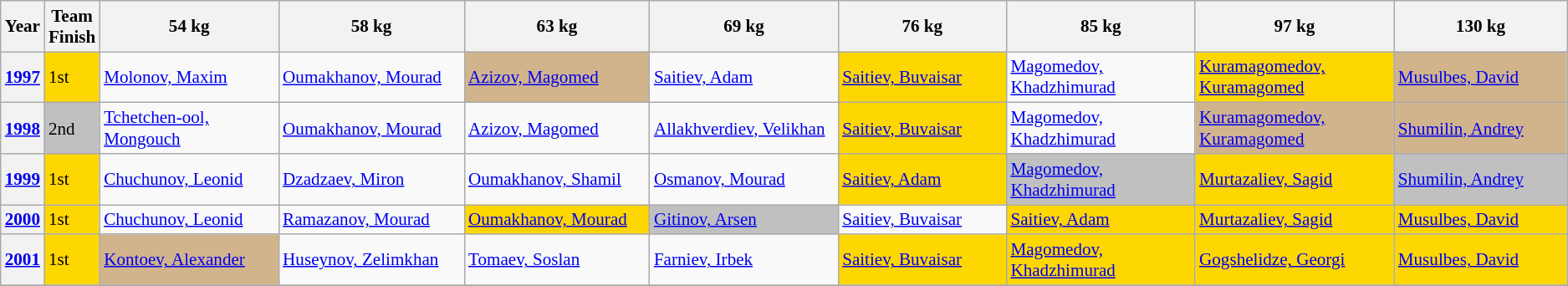<table class="wikitable sortable" style="font-size:88%">
<tr>
<th>Year</th>
<th>Team Finish</th>
<th width=200>54 kg</th>
<th width=200>58 kg</th>
<th width=200>63 kg</th>
<th width=200>69 kg</th>
<th width=200>76 kg</th>
<th width=200>85 kg</th>
<th width=200>97 kg</th>
<th width=200>130 kg</th>
</tr>
<tr>
<th><a href='#'>1997</a></th>
<td bgcolor="GOLD">1st</td>
<td><a href='#'>Molonov, Maxim</a> </td>
<td><a href='#'>Oumakhanov, Mourad</a> </td>
<td bgcolor="TAN"><a href='#'>Azizov, Magomed</a> </td>
<td><a href='#'>Saitiev, Adam</a> </td>
<td bgcolor="GOLD"><a href='#'>Saitiev, Buvaisar</a> </td>
<td><a href='#'>Magomedov, Khadzhimurad</a> </td>
<td bgcolor="GOLD"><a href='#'>Kuramagomedov, Kuramagomed</a> </td>
<td bgcolor="TAN"><a href='#'>Musulbes, David</a> </td>
</tr>
<tr>
<th><a href='#'>1998</a></th>
<td bgcolor="SILVER">2nd</td>
<td><a href='#'>Tchetchen-ool, Mongouch</a> </td>
<td><a href='#'>Oumakhanov, Mourad</a> </td>
<td><a href='#'>Azizov, Magomed</a> </td>
<td><a href='#'>Allakhverdiev, Velikhan</a> </td>
<td bgcolor="GOLD"><a href='#'>Saitiev, Buvaisar</a> </td>
<td><a href='#'>Magomedov, Khadzhimurad</a> </td>
<td bgcolor="TAN"><a href='#'>Kuramagomedov, Kuramagomed</a> </td>
<td bgcolor="TAN"><a href='#'>Shumilin, Andrey</a> </td>
</tr>
<tr>
<th><a href='#'>1999</a></th>
<td bgcolor="GOLD">1st</td>
<td><a href='#'>Chuchunov, Leonid</a> </td>
<td><a href='#'>Dzadzaev, Miron</a> </td>
<td><a href='#'>Oumakhanov, Shamil</a> </td>
<td><a href='#'>Osmanov, Mourad</a> </td>
<td bgcolor="GOLD"><a href='#'>Saitiev, Adam</a> </td>
<td bgcolor="SILVER"><a href='#'>Magomedov, Khadzhimurad</a> </td>
<td bgcolor="GOLD"><a href='#'>Murtazaliev, Sagid</a> </td>
<td bgcolor="SILVER"><a href='#'>Shumilin, Andrey</a> </td>
</tr>
<tr>
<th><a href='#'>2000</a></th>
<td bgcolor="GOLD">1st</td>
<td><a href='#'>Chuchunov, Leonid</a> </td>
<td><a href='#'>Ramazanov, Mourad</a> </td>
<td bgcolor="GOLD"><a href='#'>Oumakhanov, Mourad</a> </td>
<td bgcolor="SILVER"><a href='#'>Gitinov, Arsen</a> </td>
<td><a href='#'>Saitiev, Buvaisar</a> </td>
<td bgcolor="GOLD"><a href='#'>Saitiev, Adam</a> </td>
<td bgcolor="GOLD"><a href='#'>Murtazaliev, Sagid</a> </td>
<td bgcolor="GOLD"><a href='#'>Musulbes, David</a> </td>
</tr>
<tr>
<th><a href='#'>2001</a></th>
<td bgcolor="GOLD">1st</td>
<td bgcolor="TAN"><a href='#'>Kontoev, Alexander</a> </td>
<td><a href='#'>Huseynov, Zelimkhan</a> </td>
<td><a href='#'>Tomaev, Soslan</a> </td>
<td><a href='#'>Farniev, Irbek</a> </td>
<td bgcolor="GOLD"><a href='#'>Saitiev, Buvaisar</a> </td>
<td bgcolor="GOLD"><a href='#'>Magomedov, Khadzhimurad</a> </td>
<td bgcolor="GOLD"><a href='#'>Gogshelidze, Georgi</a> </td>
<td bgcolor="GOLD"><a href='#'>Musulbes, David</a> </td>
</tr>
<tr>
</tr>
</table>
